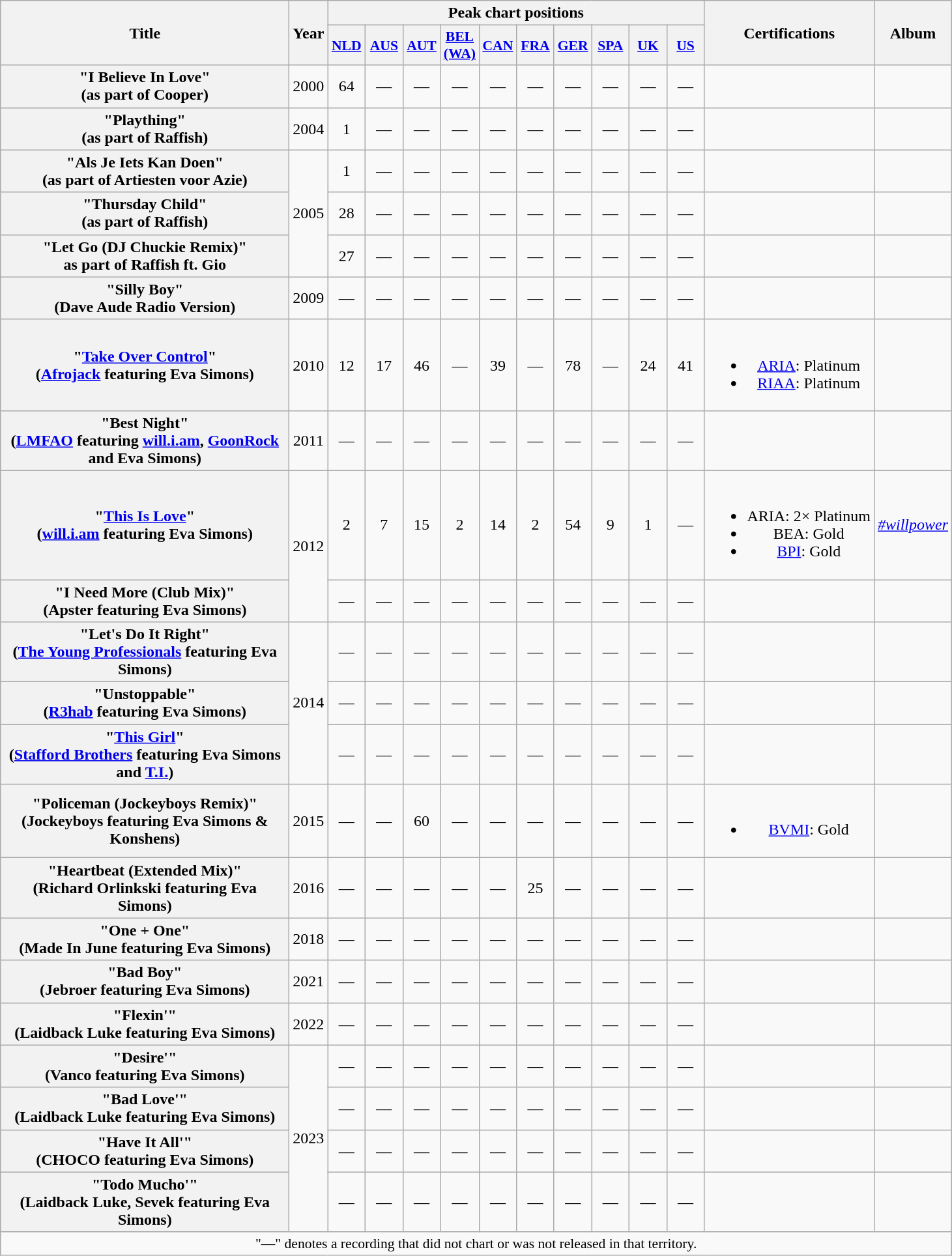<table class="wikitable plainrowheaders" style="text-align:center;">
<tr>
<th scope="col" rowspan="2" style="width:18em;">Title</th>
<th scope="col" rowspan="2">Year</th>
<th scope="col" colspan="10">Peak chart positions</th>
<th scope="col" rowspan="2">Certifications</th>
<th scope="col" rowspan="2">Album</th>
</tr>
<tr>
<th scope="col" style="width:2.2em;font-size:90%;"><a href='#'>NLD</a><br></th>
<th scope="col" style="width:2.2em;font-size:90%;"><a href='#'>AUS</a><br></th>
<th scope="col" style="width:2.2em;font-size:90%;"><a href='#'>AUT</a><br></th>
<th scope="col" style="width:2.2em;font-size:90%;"><a href='#'>BEL<br>(WA)</a><br></th>
<th scope="col" style="width:2.2em;font-size:90%;"><a href='#'>CAN</a><br></th>
<th scope="col" style="width:2.2em;font-size:90%;"><a href='#'>FRA</a><br></th>
<th scope="col" style="width:2.2em;font-size:90%;"><a href='#'>GER</a><br></th>
<th scope="col" style="width:2.2em;font-size:90%;"><a href='#'>SPA</a><br></th>
<th scope="col" style="width:2.2em;font-size:90%;"><a href='#'>UK</a><br></th>
<th scope="col" style="width:2.2em;font-size:90%;"><a href='#'>US</a><br></th>
</tr>
<tr>
<th scope="row">"I Believe In Love"<br><span>(as part of Cooper)</span></th>
<td>2000</td>
<td>64</td>
<td>—</td>
<td>—</td>
<td>—</td>
<td>—</td>
<td>—</td>
<td>—</td>
<td>—</td>
<td>—</td>
<td>—</td>
<td></td>
<td></td>
</tr>
<tr>
<th scope="row">"Plaything"<br><span>(as part of Raffish)</span></th>
<td>2004</td>
<td>1</td>
<td>—</td>
<td>—</td>
<td>—</td>
<td>—</td>
<td>—</td>
<td>—</td>
<td>—</td>
<td>—</td>
<td>—</td>
<td></td>
<td></td>
</tr>
<tr>
<th scope="row">"Als Je Iets Kan Doen"<br><span>(as part of Artiesten voor Azie)</span></th>
<td rowspan="3">2005</td>
<td>1</td>
<td>—</td>
<td>—</td>
<td>—</td>
<td>—</td>
<td>—</td>
<td>—</td>
<td>—</td>
<td>—</td>
<td>—</td>
<td></td>
<td></td>
</tr>
<tr>
<th scope="row">"Thursday Child"<br><span>(as part of Raffish)</span></th>
<td>28</td>
<td>—</td>
<td>—</td>
<td>—</td>
<td>—</td>
<td>—</td>
<td>—</td>
<td>—</td>
<td>—</td>
<td>—</td>
<td></td>
</tr>
<tr>
<th scope="row">"Let Go (DJ Chuckie Remix)"<br><span>as part of Raffish ft. Gio</span></th>
<td>27</td>
<td>—</td>
<td>—</td>
<td>—</td>
<td>—</td>
<td>—</td>
<td>—</td>
<td>—</td>
<td>—</td>
<td>—</td>
<td></td>
<td></td>
</tr>
<tr>
<th scope="row">"Silly Boy"<br><span>(Dave Aude Radio Version)</span></th>
<td>2009</td>
<td>—</td>
<td>—</td>
<td>—</td>
<td>—</td>
<td>—</td>
<td>—</td>
<td>—</td>
<td>—</td>
<td>—</td>
<td>—</td>
<td></td>
<td></td>
</tr>
<tr>
<th scope="row">"<a href='#'>Take Over Control</a>"<br><span>(<a href='#'>Afrojack</a> featuring Eva Simons)</span></th>
<td>2010</td>
<td>12</td>
<td>17</td>
<td>46</td>
<td>—</td>
<td>39</td>
<td>—</td>
<td>78</td>
<td>—</td>
<td>24</td>
<td>41</td>
<td><br><ul><li><a href='#'>ARIA</a>: Platinum</li><li><a href='#'>RIAA</a>: Platinum</li></ul></td>
<td></td>
</tr>
<tr>
<th scope="row">"Best Night"<br><span>(<a href='#'>LMFAO</a> featuring <a href='#'>will.i.am</a>, <a href='#'>GoonRock</a> and Eva Simons)</span></th>
<td>2011</td>
<td>—</td>
<td>—</td>
<td>—</td>
<td>—</td>
<td>—</td>
<td>—</td>
<td>—</td>
<td>—</td>
<td>—</td>
<td>—</td>
<td></td>
<td></td>
</tr>
<tr>
<th scope="row">"<a href='#'>This Is Love</a>"<br><span>(<a href='#'>will.i.am</a> featuring Eva Simons)</span></th>
<td rowspan="2">2012</td>
<td>2</td>
<td>7</td>
<td>15</td>
<td>2</td>
<td>14</td>
<td>2</td>
<td>54</td>
<td>9</td>
<td>1</td>
<td>—</td>
<td><br><ul><li>ARIA: 2× Platinum</li><li>BEA: Gold</li><li><a href='#'>BPI</a>: Gold</li></ul></td>
<td><em><a href='#'>#willpower</a></em></td>
</tr>
<tr>
<th scope="row">"I Need More (Club Mix)"<br><span>(Apster featuring Eva Simons)</span></th>
<td>—</td>
<td>—</td>
<td>—</td>
<td>—</td>
<td>—</td>
<td>—</td>
<td>—</td>
<td>—</td>
<td>—</td>
<td>—</td>
<td></td>
<td></td>
</tr>
<tr>
<th scope="row">"Let's Do It Right"<br><span>(<a href='#'>The Young Professionals</a> featuring Eva Simons)</span></th>
<td rowspan="3">2014</td>
<td>—</td>
<td>—</td>
<td>—</td>
<td>—</td>
<td>—</td>
<td>—</td>
<td>—</td>
<td>—</td>
<td>—</td>
<td>—</td>
<td></td>
<td></td>
</tr>
<tr>
<th scope="row">"Unstoppable"<br><span>(<a href='#'>R3hab</a> featuring Eva Simons)</span></th>
<td>—</td>
<td>—</td>
<td>—</td>
<td>—</td>
<td>—</td>
<td>—</td>
<td>—</td>
<td>—</td>
<td>—</td>
<td>—</td>
<td></td>
<td></td>
</tr>
<tr>
<th scope="row">"<a href='#'>This Girl</a>"<br><span>(<a href='#'>Stafford Brothers</a> featuring Eva Simons and <a href='#'>T.I.</a>)</span></th>
<td>—</td>
<td>—</td>
<td>—</td>
<td>—</td>
<td>—</td>
<td>—</td>
<td>—</td>
<td>—</td>
<td>—</td>
<td>—</td>
<td></td>
<td></td>
</tr>
<tr>
<th scope="row">"Policeman (Jockeyboys Remix)"<br><span>(Jockeyboys featuring Eva Simons & Konshens)</span></th>
<td>2015</td>
<td>—</td>
<td>—</td>
<td>60</td>
<td>—</td>
<td>—</td>
<td>—</td>
<td>—</td>
<td>—</td>
<td>—</td>
<td>—</td>
<td><br><ul><li><a href='#'>BVMI</a>: Gold</li></ul></td>
<td></td>
</tr>
<tr>
<th scope="row">"Heartbeat (Extended Mix)"<br><span>(Richard Orlinkski featuring Eva Simons)</span></th>
<td>2016</td>
<td>—</td>
<td>—</td>
<td>—</td>
<td>—</td>
<td>—</td>
<td>25</td>
<td>—</td>
<td>—</td>
<td>—</td>
<td>—</td>
<td></td>
<td></td>
</tr>
<tr>
<th scope="row">"One + One"<br><span>(Made In June featuring Eva Simons)</span></th>
<td>2018</td>
<td>—</td>
<td>—</td>
<td>—</td>
<td>—</td>
<td>—</td>
<td>—</td>
<td>—</td>
<td>—</td>
<td>—</td>
<td>—</td>
<td></td>
<td></td>
</tr>
<tr>
<th scope="row">"Bad Boy"<br><span>(Jebroer featuring Eva Simons)</span></th>
<td>2021</td>
<td>—</td>
<td>—</td>
<td>—</td>
<td>—</td>
<td>—</td>
<td>—</td>
<td>—</td>
<td>—</td>
<td>—</td>
<td>—</td>
<td></td>
<td></td>
</tr>
<tr>
<th scope="row">"Flexin'"<br><span>(Laidback Luke featuring Eva Simons)</span></th>
<td>2022</td>
<td>—</td>
<td>—</td>
<td>—</td>
<td>—</td>
<td>—</td>
<td>—</td>
<td>—</td>
<td>—</td>
<td>—</td>
<td>—</td>
<td></td>
<td></td>
</tr>
<tr>
<th scope="row">"Desire'"<br><span>(Vanco featuring Eva Simons)</span></th>
<td rowspan="4">2023</td>
<td>—</td>
<td>—</td>
<td>—</td>
<td>—</td>
<td>—</td>
<td>—</td>
<td>—</td>
<td>—</td>
<td>—</td>
<td>—</td>
<td></td>
<td></td>
</tr>
<tr>
<th scope="row">"Bad Love'"<br><span>(Laidback Luke featuring Eva Simons)</span></th>
<td>—</td>
<td>—</td>
<td>—</td>
<td>—</td>
<td>—</td>
<td>—</td>
<td>—</td>
<td>—</td>
<td>—</td>
<td>—</td>
<td></td>
<td></td>
</tr>
<tr>
<th scope="row">"Have It All'"<br><span>(CHOCO featuring Eva Simons)</span></th>
<td>—</td>
<td>—</td>
<td>—</td>
<td>—</td>
<td>—</td>
<td>—</td>
<td>—</td>
<td>—</td>
<td>—</td>
<td>—</td>
<td></td>
<td></td>
</tr>
<tr>
<th scope="row">"Todo Mucho'"<br><span>(Laidback Luke, Sevek featuring Eva Simons)</span></th>
<td>—</td>
<td>—</td>
<td>—</td>
<td>—</td>
<td>—</td>
<td>—</td>
<td>—</td>
<td>—</td>
<td>—</td>
<td>—</td>
<td></td>
<td></td>
</tr>
<tr>
<td colspan="14" style="font-size:90%">"—" denotes a recording that did not chart or was not released in that territory.</td>
</tr>
</table>
